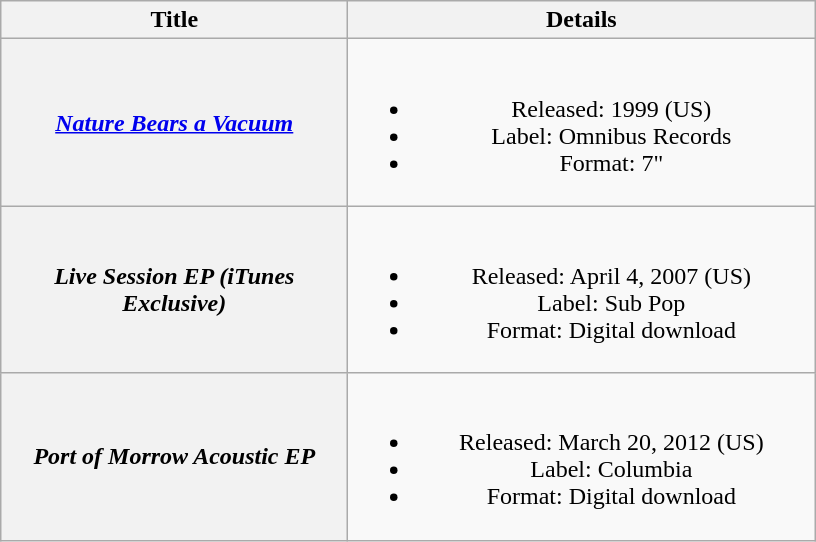<table class="wikitable plainrowheaders" style="text-align:center;">
<tr>
<th scope="col" rowspan="1" style="width:14em;">Title</th>
<th scope="col" rowspan="1" style="width:19em;">Details</th>
</tr>
<tr>
<th scope="row"><em><a href='#'>Nature Bears a Vacuum</a></em></th>
<td><br><ul><li>Released: 1999 <span>(US)</span></li><li>Label: Omnibus Records</li><li>Format: 7"</li></ul></td>
</tr>
<tr>
<th scope="row"><em>Live Session EP (iTunes Exclusive)</em></th>
<td><br><ul><li>Released: April 4, 2007 <span>(US)</span></li><li>Label: Sub Pop</li><li>Format: Digital download</li></ul></td>
</tr>
<tr>
<th scope="row"><em>Port of Morrow Acoustic EP</em></th>
<td><br><ul><li>Released: March 20, 2012 <span>(US)</span></li><li>Label: Columbia</li><li>Format: Digital download</li></ul></td>
</tr>
</table>
